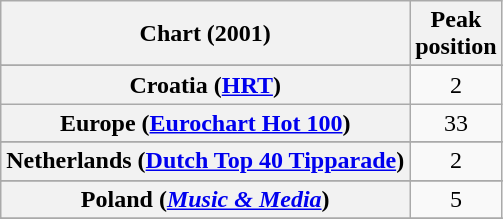<table class="wikitable sortable plainrowheaders" style="text-align:center">
<tr>
<th scope="col">Chart (2001)</th>
<th scope="col">Peak<br>position</th>
</tr>
<tr>
</tr>
<tr>
</tr>
<tr>
</tr>
<tr>
</tr>
<tr>
<th scope="row">Croatia (<a href='#'>HRT</a>)</th>
<td>2</td>
</tr>
<tr>
<th scope="row">Europe (<a href='#'>Eurochart Hot 100</a>)</th>
<td>33</td>
</tr>
<tr>
</tr>
<tr>
</tr>
<tr>
</tr>
<tr>
</tr>
<tr>
<th scope="row">Netherlands (<a href='#'>Dutch Top 40 Tipparade</a>)</th>
<td align="center">2</td>
</tr>
<tr>
</tr>
<tr>
</tr>
<tr>
<th scope="row">Poland (<em><a href='#'>Music & Media</a></em>)</th>
<td>5</td>
</tr>
<tr>
</tr>
<tr>
</tr>
<tr>
</tr>
<tr>
</tr>
</table>
